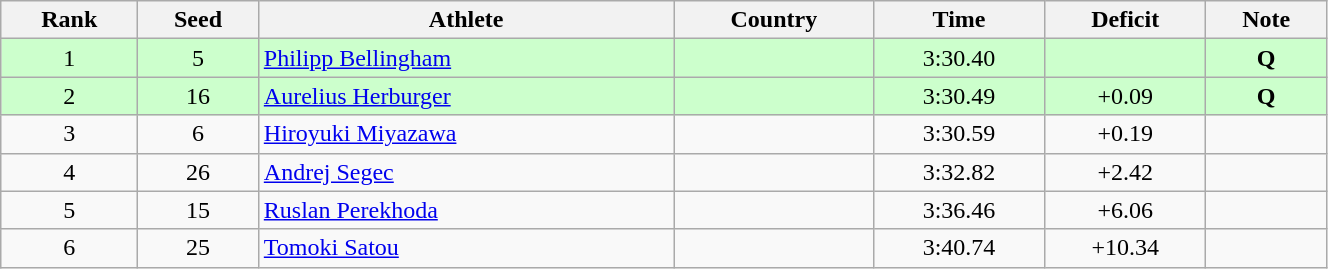<table class="wikitable sortable" style="text-align:center" width=70%>
<tr>
<th>Rank</th>
<th>Seed</th>
<th>Athlete</th>
<th>Country</th>
<th>Time</th>
<th>Deficit</th>
<th>Note</th>
</tr>
<tr bgcolor=ccffcc>
<td>1</td>
<td>5</td>
<td align=left><a href='#'>Philipp Bellingham</a></td>
<td align=left></td>
<td>3:30.40</td>
<td></td>
<td><strong>Q</strong></td>
</tr>
<tr bgcolor=ccffcc>
<td>2</td>
<td>16</td>
<td align=left><a href='#'>Aurelius Herburger</a></td>
<td align=left></td>
<td>3:30.49</td>
<td>+0.09</td>
<td><strong>Q</strong></td>
</tr>
<tr>
<td>3</td>
<td>6</td>
<td align=left><a href='#'>Hiroyuki Miyazawa</a></td>
<td align=left></td>
<td>3:30.59</td>
<td>+0.19</td>
<td></td>
</tr>
<tr>
<td>4</td>
<td>26</td>
<td align=left><a href='#'>Andrej Segec</a></td>
<td align=left></td>
<td>3:32.82</td>
<td>+2.42</td>
<td></td>
</tr>
<tr>
<td>5</td>
<td>15</td>
<td align=left><a href='#'>Ruslan Perekhoda</a></td>
<td align=left></td>
<td>3:36.46</td>
<td>+6.06</td>
<td></td>
</tr>
<tr>
<td>6</td>
<td>25</td>
<td align=left><a href='#'>Tomoki Satou</a></td>
<td align=left></td>
<td>3:40.74</td>
<td>+10.34</td>
<td></td>
</tr>
</table>
